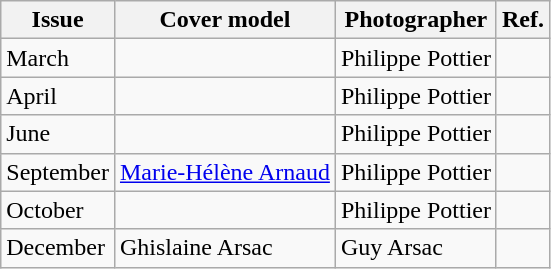<table class="wikitable">
<tr>
<th>Issue</th>
<th>Cover model</th>
<th>Photographer</th>
<th>Ref.</th>
</tr>
<tr>
<td>March</td>
<td></td>
<td>Philippe Pottier</td>
<td></td>
</tr>
<tr>
<td>April</td>
<td></td>
<td>Philippe Pottier</td>
<td></td>
</tr>
<tr>
<td>June</td>
<td></td>
<td>Philippe Pottier</td>
<td></td>
</tr>
<tr>
<td>September</td>
<td><a href='#'>Marie-Hélène Arnaud</a></td>
<td>Philippe Pottier</td>
<td></td>
</tr>
<tr>
<td>October</td>
<td></td>
<td>Philippe Pottier</td>
<td></td>
</tr>
<tr>
<td>December</td>
<td>Ghislaine Arsac</td>
<td>Guy Arsac</td>
<td></td>
</tr>
</table>
